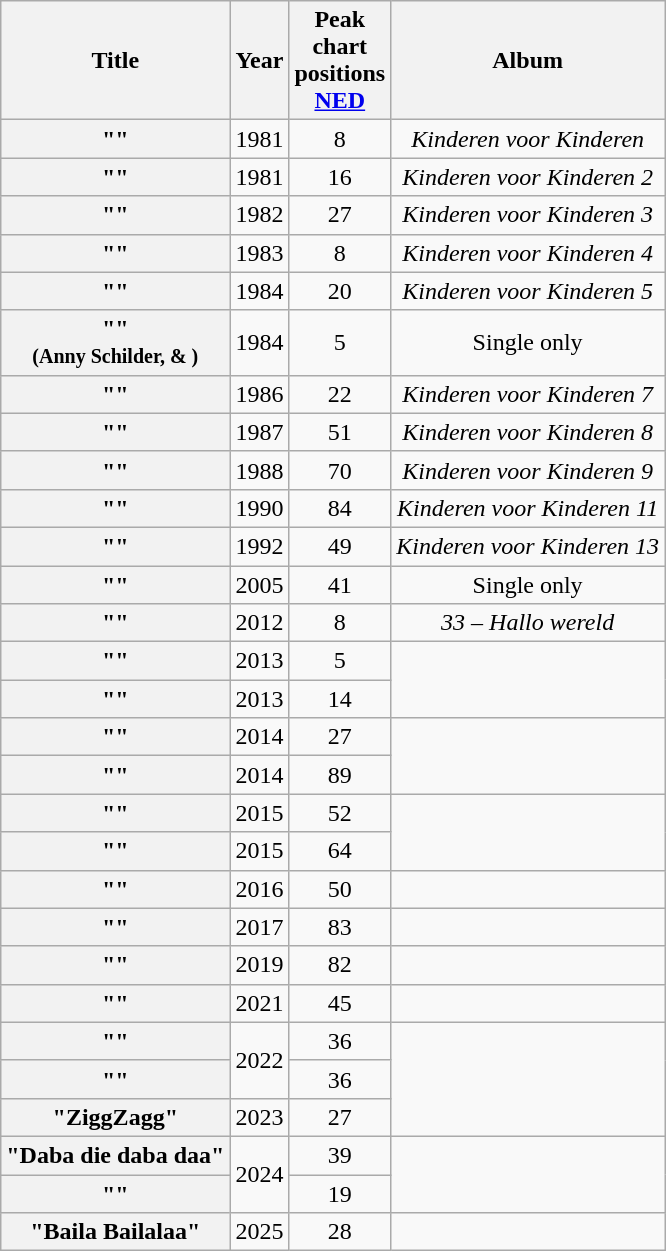<table class="wikitable plainrowheaders" style="text-align:center;">
<tr>
<th scope="col">Title</th>
<th scope="col">Year</th>
<th scope="col" style="width:3em;">Peak chart positions<br><span><a href='#'>NED</a><br></span></th>
<th scope="col">Album</th>
</tr>
<tr>
<th scope="row">""</th>
<td>1981</td>
<td>8</td>
<td><em>Kinderen voor Kinderen</em></td>
</tr>
<tr>
<th scope="row">""</th>
<td>1981</td>
<td>16</td>
<td><em>Kinderen voor Kinderen 2</em></td>
</tr>
<tr>
<th scope="row">""</th>
<td>1982</td>
<td>27</td>
<td><em>Kinderen voor Kinderen 3</em></td>
</tr>
<tr>
<th scope="row">""</th>
<td>1983</td>
<td>8</td>
<td><em>Kinderen voor Kinderen 4</em></td>
</tr>
<tr>
<th scope="row">""</th>
<td>1984</td>
<td>20</td>
<td><em>Kinderen voor Kinderen 5</em></td>
</tr>
<tr>
<th scope="row">""<br><small>(Anny Schilder,  & )</small></th>
<td>1984</td>
<td>5</td>
<td>Single only</td>
</tr>
<tr>
<th scope="row">""</th>
<td>1986</td>
<td>22</td>
<td><em>Kinderen voor Kinderen 7</em></td>
</tr>
<tr>
<th scope="row">""</th>
<td>1987</td>
<td>51</td>
<td><em>Kinderen voor Kinderen 8</em></td>
</tr>
<tr>
<th scope="row">""</th>
<td>1988</td>
<td>70</td>
<td><em>Kinderen voor Kinderen 9</em></td>
</tr>
<tr>
<th scope="row">""</th>
<td>1990</td>
<td>84</td>
<td><em>Kinderen voor Kinderen 11</em></td>
</tr>
<tr>
<th scope="row">""</th>
<td>1992</td>
<td>49</td>
<td><em>Kinderen voor Kinderen 13</em></td>
</tr>
<tr>
<th scope="row">""</th>
<td>2005</td>
<td>41</td>
<td>Single only</td>
</tr>
<tr>
<th scope="row">""</th>
<td>2012</td>
<td>8</td>
<td><em>33 – Hallo wereld</em></td>
</tr>
<tr>
<th scope="row">""</th>
<td>2013</td>
<td>5</td>
<td rowspan="2"></td>
</tr>
<tr>
<th scope="row">""</th>
<td>2013</td>
<td>14</td>
</tr>
<tr>
<th scope="row">""</th>
<td>2014</td>
<td>27</td>
<td rowspan="2"></td>
</tr>
<tr>
<th scope="row">""</th>
<td>2014</td>
<td>89</td>
</tr>
<tr>
<th scope="row">""</th>
<td>2015</td>
<td>52</td>
<td rowspan="2"></td>
</tr>
<tr>
<th scope="row">""</th>
<td>2015</td>
<td>64</td>
</tr>
<tr>
<th scope="row">""</th>
<td>2016</td>
<td>50</td>
<td></td>
</tr>
<tr>
<th scope="row">""</th>
<td>2017</td>
<td>83</td>
<td></td>
</tr>
<tr>
<th scope="row">""</th>
<td>2019</td>
<td>82</td>
<td></td>
</tr>
<tr>
<th scope="row">""</th>
<td>2021</td>
<td>45</td>
<td></td>
</tr>
<tr>
<th scope="row">""</th>
<td rowspan="2">2022</td>
<td>36</td>
<td rowspan="3"></td>
</tr>
<tr>
<th scope="row">""</th>
<td>36</td>
</tr>
<tr>
<th scope="row">"ZiggZagg"</th>
<td>2023</td>
<td>27</td>
</tr>
<tr>
<th scope="row">"Daba die daba daa"</th>
<td rowspan="2">2024</td>
<td>39</td>
<td rowspan="2"></td>
</tr>
<tr>
<th scope="row">""</th>
<td>19</td>
</tr>
<tr>
<th scope="row">"Baila Bailalaa"</th>
<td>2025</td>
<td>28</td>
<td></td>
</tr>
</table>
